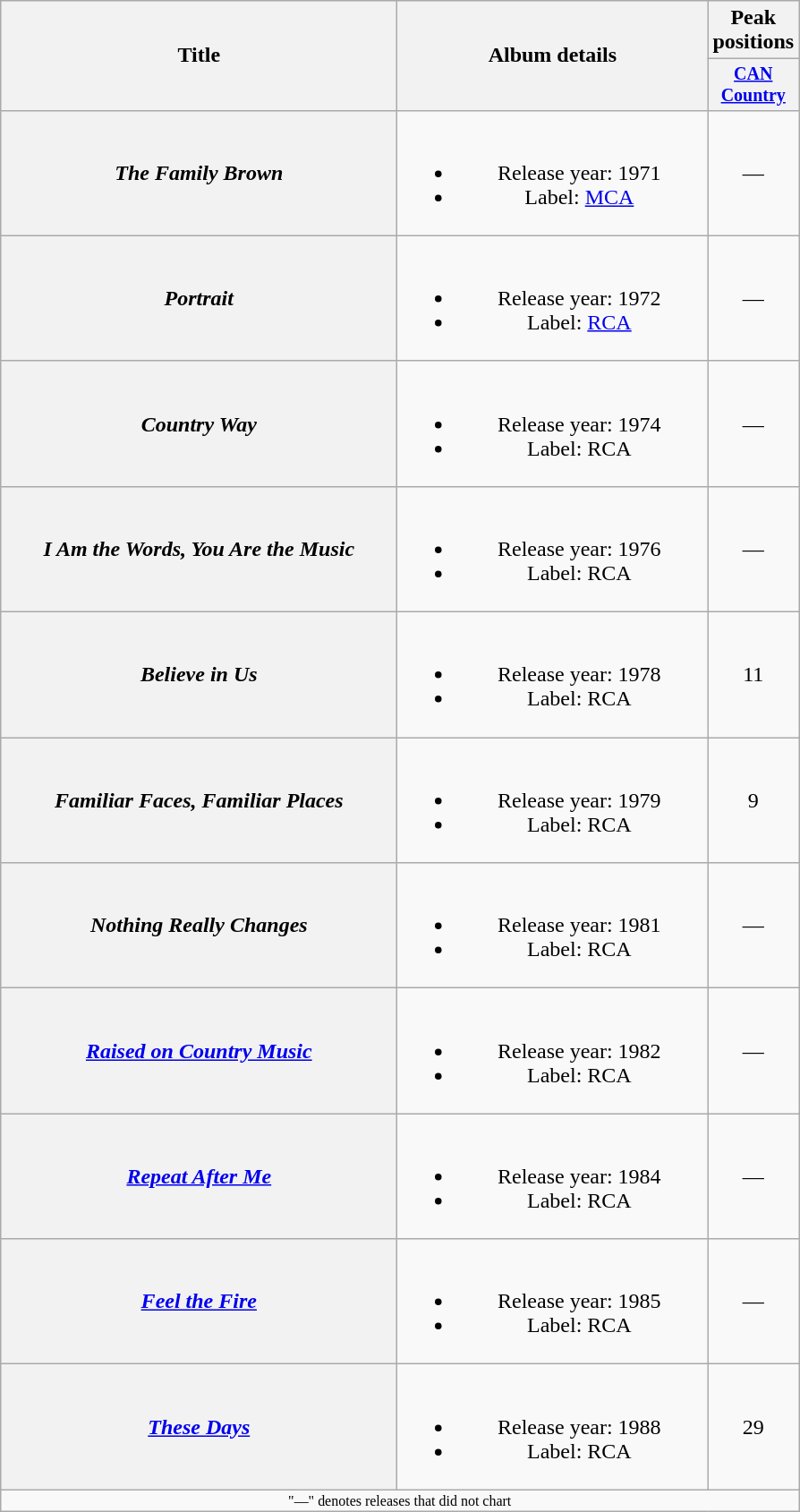<table class="wikitable plainrowheaders" style="text-align:center;">
<tr>
<th rowspan="2" style="width:18em;">Title</th>
<th rowspan="2" style="width:14em;">Album details</th>
<th>Peak<br>positions</th>
</tr>
<tr style="font-size:smaller;">
<th width="60"><a href='#'>CAN Country</a><br></th>
</tr>
<tr>
<th scope="row"><em>The Family Brown</em></th>
<td><br><ul><li>Release year: 1971</li><li>Label: <a href='#'>MCA</a></li></ul></td>
<td>—</td>
</tr>
<tr>
<th scope="row"><em>Portrait</em></th>
<td><br><ul><li>Release year: 1972</li><li>Label: <a href='#'>RCA</a></li></ul></td>
<td>—</td>
</tr>
<tr>
<th scope="row"><em>Country Way</em></th>
<td><br><ul><li>Release year: 1974</li><li>Label: RCA</li></ul></td>
<td>—</td>
</tr>
<tr>
<th scope="row"><em>I Am the Words, You Are the Music</em></th>
<td><br><ul><li>Release year: 1976</li><li>Label: RCA</li></ul></td>
<td>—</td>
</tr>
<tr>
<th scope="row"><em>Believe in Us</em></th>
<td><br><ul><li>Release year: 1978</li><li>Label: RCA</li></ul></td>
<td>11</td>
</tr>
<tr>
<th scope="row"><em>Familiar Faces, Familiar Places</em></th>
<td><br><ul><li>Release year: 1979</li><li>Label: RCA</li></ul></td>
<td>9</td>
</tr>
<tr>
<th scope="row"><em>Nothing Really Changes</em></th>
<td><br><ul><li>Release year: 1981</li><li>Label: RCA</li></ul></td>
<td>—</td>
</tr>
<tr>
<th scope="row"><em><a href='#'>Raised on Country Music</a></em></th>
<td><br><ul><li>Release year: 1982</li><li>Label: RCA</li></ul></td>
<td>—</td>
</tr>
<tr>
<th scope="row"><em><a href='#'>Repeat After Me</a></em></th>
<td><br><ul><li>Release year: 1984</li><li>Label: RCA</li></ul></td>
<td>—</td>
</tr>
<tr>
<th scope="row"><em><a href='#'>Feel the Fire</a></em></th>
<td><br><ul><li>Release year: 1985</li><li>Label: RCA</li></ul></td>
<td>—</td>
</tr>
<tr>
<th scope="row"><em><a href='#'>These Days</a></em></th>
<td><br><ul><li>Release year: 1988</li><li>Label: RCA</li></ul></td>
<td>29</td>
</tr>
<tr>
<td colspan="3" style="font-size:8pt">"—" denotes releases that did not chart</td>
</tr>
</table>
